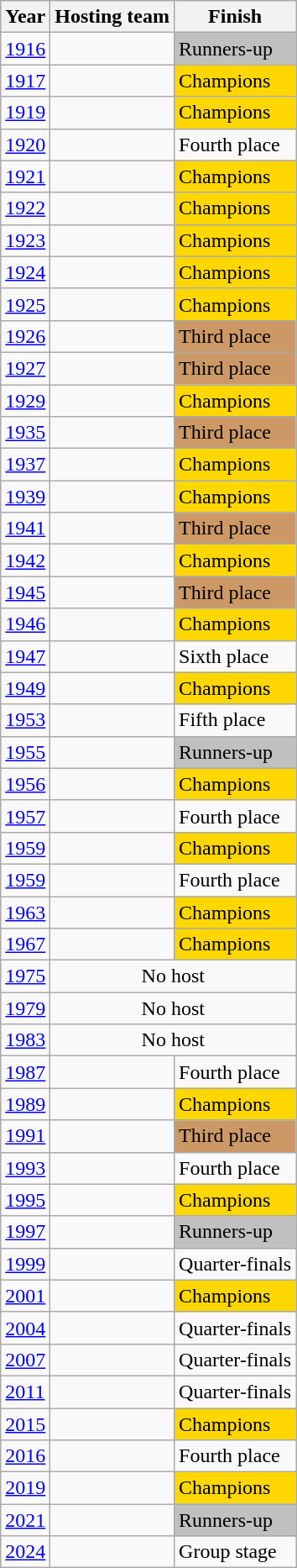<table class="wikitable sortable">
<tr>
<th>Year</th>
<th>Hosting team</th>
<th>Finish</th>
</tr>
<tr>
<td><a href='#'>1916</a></td>
<td></td>
<td bgcolor=Silver>Runners-up</td>
</tr>
<tr>
<td><a href='#'>1917</a></td>
<td></td>
<td bgcolor=Gold>Champions</td>
</tr>
<tr>
<td><a href='#'>1919</a></td>
<td></td>
<td bgcolor=Gold>Champions</td>
</tr>
<tr>
<td><a href='#'>1920</a></td>
<td></td>
<td>Fourth place</td>
</tr>
<tr>
<td><a href='#'>1921</a></td>
<td></td>
<td bgcolor=Gold>Champions</td>
</tr>
<tr>
<td><a href='#'>1922</a></td>
<td></td>
<td bgcolor=Gold>Champions</td>
</tr>
<tr>
<td><a href='#'>1923</a></td>
<td></td>
<td bgcolor=Gold>Champions</td>
</tr>
<tr>
<td><a href='#'>1924</a></td>
<td></td>
<td bgcolor=Gold>Champions</td>
</tr>
<tr>
<td><a href='#'>1925</a></td>
<td></td>
<td bgcolor=Gold>Champions</td>
</tr>
<tr>
<td><a href='#'>1926</a></td>
<td></td>
<td bgcolor=#cc9966>Third place</td>
</tr>
<tr>
<td><a href='#'>1927</a></td>
<td></td>
<td bgcolor=#cc9966>Third place</td>
</tr>
<tr>
<td><a href='#'>1929</a></td>
<td></td>
<td bgcolor=Gold>Champions</td>
</tr>
<tr>
<td><a href='#'>1935</a></td>
<td></td>
<td bgcolor=#cc9966>Third place</td>
</tr>
<tr>
<td><a href='#'>1937</a></td>
<td></td>
<td bgcolor=Gold>Champions</td>
</tr>
<tr>
<td><a href='#'>1939</a></td>
<td></td>
<td bgcolor=Gold>Champions</td>
</tr>
<tr>
<td><a href='#'>1941</a></td>
<td></td>
<td bgcolor=#cc9966>Third place</td>
</tr>
<tr>
<td><a href='#'>1942</a></td>
<td></td>
<td bgcolor=Gold>Champions</td>
</tr>
<tr>
<td><a href='#'>1945</a></td>
<td></td>
<td bgcolor=#cc9966>Third place</td>
</tr>
<tr>
<td><a href='#'>1946</a></td>
<td></td>
<td bgcolor=Gold>Champions</td>
</tr>
<tr>
<td><a href='#'>1947</a></td>
<td></td>
<td>Sixth place</td>
</tr>
<tr>
<td><a href='#'>1949</a></td>
<td></td>
<td bgcolor=Gold>Champions</td>
</tr>
<tr>
<td><a href='#'>1953</a></td>
<td></td>
<td>Fifth place</td>
</tr>
<tr>
<td><a href='#'>1955</a></td>
<td></td>
<td bgcolor=Silver>Runners-up</td>
</tr>
<tr>
<td><a href='#'>1956</a></td>
<td></td>
<td bgcolor=Gold>Champions</td>
</tr>
<tr>
<td><a href='#'>1957</a></td>
<td></td>
<td>Fourth place</td>
</tr>
<tr>
<td><a href='#'>1959</a></td>
<td></td>
<td bgcolor=Gold>Champions</td>
</tr>
<tr>
<td><a href='#'>1959</a></td>
<td></td>
<td>Fourth place</td>
</tr>
<tr>
<td><a href='#'>1963</a></td>
<td></td>
<td bgcolor=Gold>Champions</td>
</tr>
<tr>
<td><a href='#'>1967</a></td>
<td></td>
<td bgcolor=Gold>Champions</td>
</tr>
<tr>
<td><a href='#'>1975</a></td>
<td colspan=2 align=center>No host</td>
</tr>
<tr>
<td><a href='#'>1979</a></td>
<td colspan=2 align=center>No host</td>
</tr>
<tr>
<td><a href='#'>1983</a></td>
<td colspan=2 align=center>No host</td>
</tr>
<tr>
<td><a href='#'>1987</a></td>
<td></td>
<td>Fourth place</td>
</tr>
<tr>
<td><a href='#'>1989</a></td>
<td></td>
<td bgcolor=Gold>Champions</td>
</tr>
<tr>
<td><a href='#'>1991</a></td>
<td></td>
<td bgcolor=#cc9966>Third place</td>
</tr>
<tr>
<td><a href='#'>1993</a></td>
<td></td>
<td>Fourth place</td>
</tr>
<tr>
<td><a href='#'>1995</a></td>
<td></td>
<td bgcolor=Gold>Champions</td>
</tr>
<tr>
<td><a href='#'>1997</a></td>
<td></td>
<td bgcolor=Silver>Runners-up</td>
</tr>
<tr>
<td><a href='#'>1999</a></td>
<td></td>
<td>Quarter-finals</td>
</tr>
<tr>
<td><a href='#'>2001</a></td>
<td></td>
<td bgcolor=Gold>Champions</td>
</tr>
<tr>
<td><a href='#'>2004</a></td>
<td></td>
<td>Quarter-finals</td>
</tr>
<tr>
<td><a href='#'>2007</a></td>
<td></td>
<td>Quarter-finals</td>
</tr>
<tr>
<td><a href='#'>2011</a></td>
<td></td>
<td>Quarter-finals</td>
</tr>
<tr>
<td><a href='#'>2015</a></td>
<td></td>
<td bgcolor=Gold>Champions</td>
</tr>
<tr>
<td><a href='#'>2016</a></td>
<td></td>
<td>Fourth place</td>
</tr>
<tr>
<td><a href='#'>2019</a></td>
<td></td>
<td bgcolor=Gold>Champions</td>
</tr>
<tr>
<td><a href='#'>2021</a></td>
<td></td>
<td bgcolor=Silver>Runners-up</td>
</tr>
<tr>
<td><a href='#'>2024</a></td>
<td></td>
<td>Group stage</td>
</tr>
</table>
